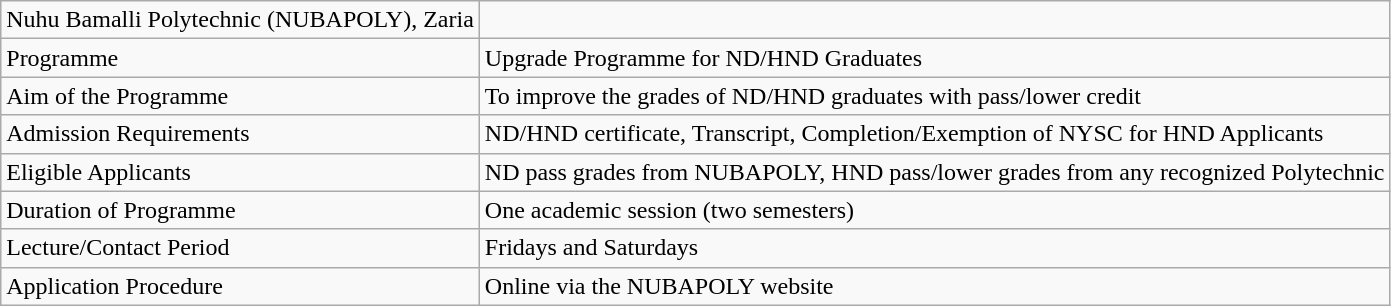<table class="wikitable">
<tr>
<td>Nuhu Bamalli Polytechnic (NUBAPOLY), Zaria</td>
</tr>
<tr>
<td>Programme</td>
<td>Upgrade Programme for ND/HND Graduates</td>
</tr>
<tr>
<td>Aim of the Programme</td>
<td>To improve the grades of ND/HND graduates with pass/lower credit</td>
</tr>
<tr>
<td>Admission Requirements</td>
<td>ND/HND certificate, Transcript, Completion/Exemption of <abbr>NYSC</abbr> for HND Applicants</td>
</tr>
<tr>
<td>Eligible Applicants</td>
<td>ND pass grades from NUBAPOLY, HND pass/lower grades from any recognized Polytechnic</td>
</tr>
<tr>
<td>Duration of Programme</td>
<td>One academic session (two semesters)</td>
</tr>
<tr>
<td>Lecture/Contact Period</td>
<td>Fridays and Saturdays</td>
</tr>
<tr>
<td>Application Procedure</td>
<td>Online via the NUBAPOLY website</td>
</tr>
</table>
